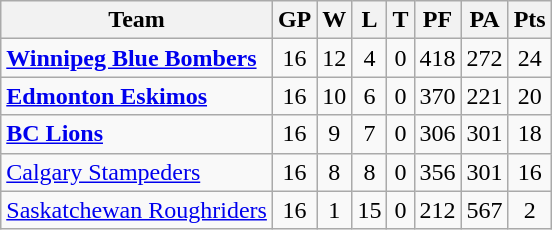<table class="wikitable" valign="top">
<tr>
<th>Team</th>
<th>GP</th>
<th>W</th>
<th>L</th>
<th>T</th>
<th>PF</th>
<th>PA</th>
<th>Pts</th>
</tr>
<tr align="center">
<td align="left"><strong><a href='#'>Winnipeg Blue Bombers</a></strong></td>
<td>16</td>
<td>12</td>
<td>4</td>
<td>0</td>
<td>418</td>
<td>272</td>
<td>24</td>
</tr>
<tr align="center">
<td align="left"><strong><a href='#'>Edmonton Eskimos</a></strong></td>
<td>16</td>
<td>10</td>
<td>6</td>
<td>0</td>
<td>370</td>
<td>221</td>
<td>20</td>
</tr>
<tr align="center">
<td align="left"><strong><a href='#'>BC Lions</a></strong></td>
<td>16</td>
<td>9</td>
<td>7</td>
<td>0</td>
<td>306</td>
<td>301</td>
<td>18</td>
</tr>
<tr align="center">
<td align="left"><a href='#'>Calgary Stampeders</a></td>
<td>16</td>
<td>8</td>
<td>8</td>
<td>0</td>
<td>356</td>
<td>301</td>
<td>16</td>
</tr>
<tr align="center">
<td align="left"><a href='#'>Saskatchewan Roughriders</a></td>
<td>16</td>
<td>1</td>
<td>15</td>
<td>0</td>
<td>212</td>
<td>567</td>
<td>2</td>
</tr>
</table>
